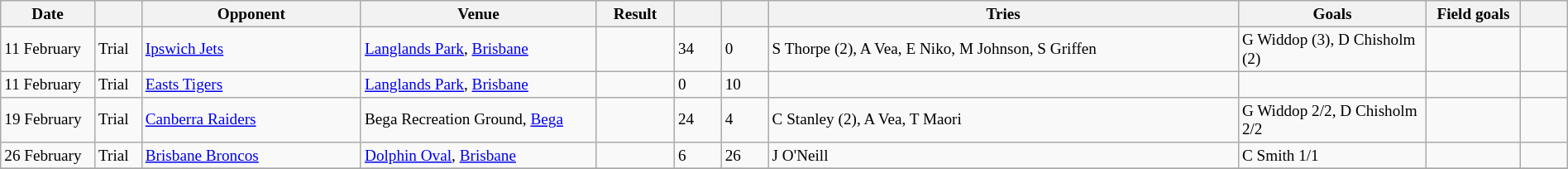<table class="wikitable"  style="font-size:80%; width:100%;">
<tr>
<th width="6%">Date</th>
<th width="3%"></th>
<th width="14%">Opponent</th>
<th width="15%">Venue</th>
<th width="5%">Result</th>
<th width="3%"></th>
<th width="3%"></th>
<th width="30%">Tries</th>
<th width="12%">Goals</th>
<th width="6%">Field goals</th>
<th width="3%"></th>
</tr>
<tr>
<td>11 February</td>
<td>Trial</td>
<td> <a href='#'>Ipswich Jets</a></td>
<td><a href='#'>Langlands Park</a>, <a href='#'>Brisbane</a></td>
<td></td>
<td>34</td>
<td>0</td>
<td>S Thorpe (2), A Vea, E Niko, M Johnson, S Griffen</td>
<td>G Widdop (3), D Chisholm (2)</td>
<td></td>
<td></td>
</tr>
<tr>
<td>11 February</td>
<td>Trial</td>
<td> <a href='#'>Easts Tigers</a></td>
<td><a href='#'>Langlands Park</a>, <a href='#'>Brisbane</a></td>
<td></td>
<td>0</td>
<td>10</td>
<td></td>
<td></td>
<td></td>
<td></td>
</tr>
<tr>
<td>19 February</td>
<td>Trial</td>
<td> <a href='#'>Canberra Raiders</a></td>
<td>Bega Recreation Ground, <a href='#'>Bega</a></td>
<td></td>
<td>24</td>
<td>4</td>
<td>C Stanley (2), A Vea, T Maori</td>
<td>G Widdop 2/2, D Chisholm 2/2</td>
<td></td>
<td></td>
</tr>
<tr>
<td>26 February</td>
<td>Trial</td>
<td> <a href='#'>Brisbane Broncos</a></td>
<td><a href='#'>Dolphin Oval</a>, <a href='#'>Brisbane</a></td>
<td></td>
<td>6</td>
<td>26</td>
<td>J O'Neill</td>
<td>C Smith 1/1</td>
<td></td>
<td></td>
</tr>
<tr>
</tr>
</table>
